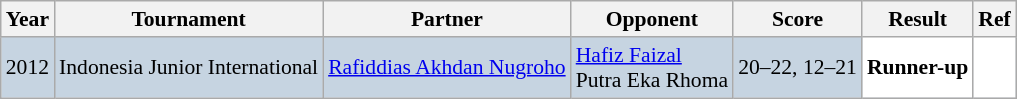<table class="sortable wikitable" style="font-size: 90%">
<tr>
<th>Year</th>
<th>Tournament</th>
<th>Partner</th>
<th>Opponent</th>
<th>Score</th>
<th>Result</th>
<th>Ref</th>
</tr>
<tr style="background:#C6D4E1">
<td align="center">2012</td>
<td align="left">Indonesia Junior International</td>
<td align="left"> <a href='#'>Rafiddias Akhdan Nugroho</a></td>
<td align="left"> <a href='#'>Hafiz Faizal</a> <br>  Putra Eka Rhoma</td>
<td align="left">20–22, 12–21</td>
<td style="text-align:left; background:white"> <strong>Runner-up</strong></td>
<td style="text-align:center; background:white"></td>
</tr>
</table>
